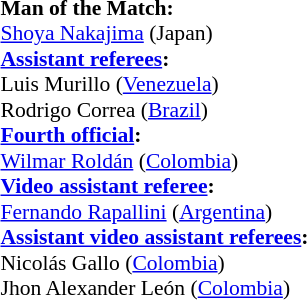<table width=50% style="font-size:90%">
<tr>
<td><br><strong>Man of the Match:</strong>
<br><a href='#'>Shoya Nakajima</a> (Japan)<br><strong><a href='#'>Assistant referees</a>:</strong>
<br>Luis Murillo (<a href='#'>Venezuela</a>)
<br>Rodrigo Correa (<a href='#'>Brazil</a>)
<br><strong><a href='#'>Fourth official</a>:</strong>
<br><a href='#'>Wilmar Roldán</a> (<a href='#'>Colombia</a>)
<br><strong><a href='#'>Video assistant referee</a>:</strong>
<br><a href='#'>Fernando Rapallini</a> (<a href='#'>Argentina</a>)
<br><strong><a href='#'>Assistant video assistant referees</a>:</strong>
<br>Nicolás Gallo (<a href='#'>Colombia</a>)
<br>Jhon Alexander León (<a href='#'>Colombia</a>)</td>
</tr>
</table>
